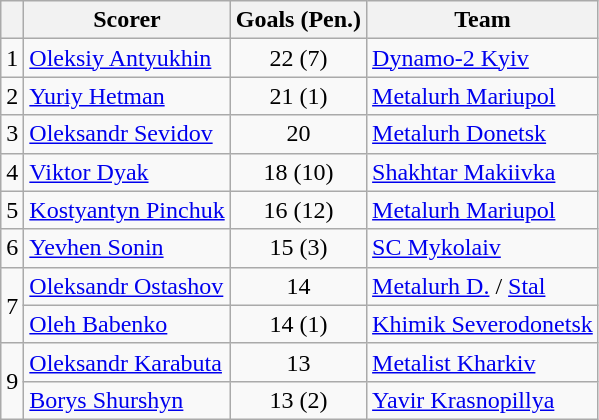<table class="wikitable">
<tr>
<th></th>
<th>Scorer</th>
<th>Goals (Pen.)</th>
<th>Team</th>
</tr>
<tr>
<td>1</td>
<td> <a href='#'>Oleksiy Antyukhin</a></td>
<td align=center>22 (7)</td>
<td><a href='#'>Dynamo-2 Kyiv</a></td>
</tr>
<tr>
<td>2</td>
<td> <a href='#'>Yuriy Hetman</a></td>
<td align=center>21 (1)</td>
<td><a href='#'>Metalurh Mariupol</a></td>
</tr>
<tr>
<td>3</td>
<td> <a href='#'>Oleksandr Sevidov</a></td>
<td align=center>20</td>
<td><a href='#'>Metalurh Donetsk</a></td>
</tr>
<tr>
<td>4</td>
<td> <a href='#'>Viktor Dyak</a></td>
<td align=center>18 (10)</td>
<td><a href='#'>Shakhtar Makiivka</a></td>
</tr>
<tr>
<td>5</td>
<td> <a href='#'>Kostyantyn Pinchuk</a></td>
<td align=center>16 (12)</td>
<td><a href='#'>Metalurh Mariupol</a></td>
</tr>
<tr>
<td>6</td>
<td> <a href='#'>Yevhen Sonin</a></td>
<td align=center>15 (3)</td>
<td><a href='#'>SC Mykolaiv</a></td>
</tr>
<tr>
<td rowspan=2>7</td>
<td> <a href='#'>Oleksandr Ostashov</a></td>
<td align=center>14</td>
<td><a href='#'>Metalurh D.</a> / <a href='#'>Stal</a></td>
</tr>
<tr>
<td> <a href='#'>Oleh Babenko</a></td>
<td align=center>14 (1)</td>
<td><a href='#'>Khimik Severodonetsk</a></td>
</tr>
<tr>
<td rowspan=2>9</td>
<td> <a href='#'>Oleksandr Karabuta</a></td>
<td align=center>13</td>
<td><a href='#'>Metalist Kharkiv</a></td>
</tr>
<tr>
<td> <a href='#'>Borys Shurshyn</a></td>
<td align=center>13 (2)</td>
<td><a href='#'>Yavir Krasnopillya</a></td>
</tr>
</table>
